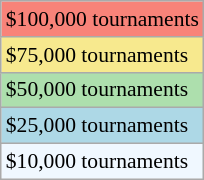<table class="wikitable" style="font-size:90%;">
<tr style="background:#f88379;">
<td>$100,000 tournaments</td>
</tr>
<tr style="background:#f7e98e;">
<td>$75,000 tournaments</td>
</tr>
<tr style="background:#addfad;">
<td>$50,000 tournaments</td>
</tr>
<tr style="background:lightblue;">
<td>$25,000 tournaments</td>
</tr>
<tr style="background:#f0f8ff;">
<td>$10,000 tournaments</td>
</tr>
</table>
